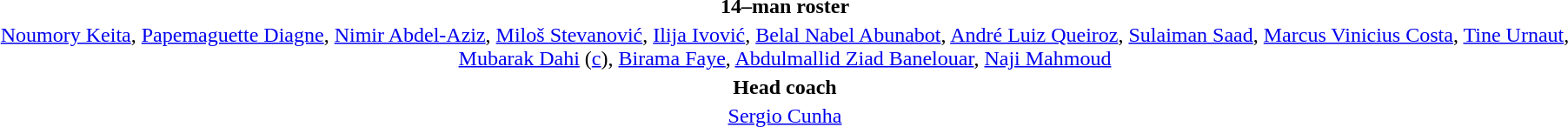<table style="text-align:center; margin-top:2em; margin-left:auto; margin-right:auto">
<tr>
<td><strong>14–man roster</strong></td>
</tr>
<tr>
<td><a href='#'>Noumory Keita</a>, <a href='#'>Papemaguette Diagne</a>, <a href='#'>Nimir Abdel-Aziz</a>, <a href='#'>Miloš Stevanović</a>, <a href='#'>Ilija Ivović</a>, <a href='#'>Belal Nabel Abunabot</a>, <a href='#'>André Luiz Queiroz</a>, <a href='#'>Sulaiman Saad</a>, <a href='#'>Marcus Vinicius Costa</a>, <a href='#'>Tine Urnaut</a>, <a href='#'>Mubarak Dahi</a> (<a href='#'>c</a>), <a href='#'>Birama Faye</a>, <a href='#'>Abdulmallid Ziad Banelouar</a>, <a href='#'>Naji Mahmoud</a></td>
</tr>
<tr>
<td><strong>Head coach</strong></td>
</tr>
<tr>
<td> <a href='#'>Sergio Cunha</a></td>
</tr>
</table>
